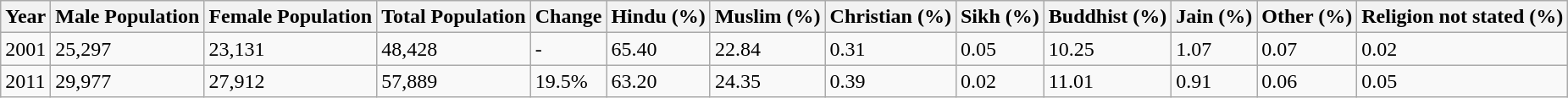<table class="wikitable">
<tr>
<th>Year</th>
<th>Male Population</th>
<th>Female Population</th>
<th>Total Population</th>
<th>Change</th>
<th>Hindu (%)</th>
<th>Muslim (%)</th>
<th>Christian (%)</th>
<th>Sikh (%)</th>
<th>Buddhist (%)</th>
<th>Jain (%)</th>
<th>Other (%)</th>
<th>Religion not stated (%)</th>
</tr>
<tr>
<td>2001</td>
<td>25,297</td>
<td>23,131</td>
<td>48,428</td>
<td>-</td>
<td>65.40</td>
<td>22.84</td>
<td>0.31</td>
<td>0.05</td>
<td>10.25</td>
<td>1.07</td>
<td>0.07</td>
<td>0.02</td>
</tr>
<tr>
<td>2011</td>
<td>29,977</td>
<td>27,912</td>
<td>57,889</td>
<td>19.5%</td>
<td>63.20</td>
<td>24.35</td>
<td>0.39</td>
<td>0.02</td>
<td>11.01</td>
<td>0.91</td>
<td>0.06</td>
<td>0.05</td>
</tr>
</table>
